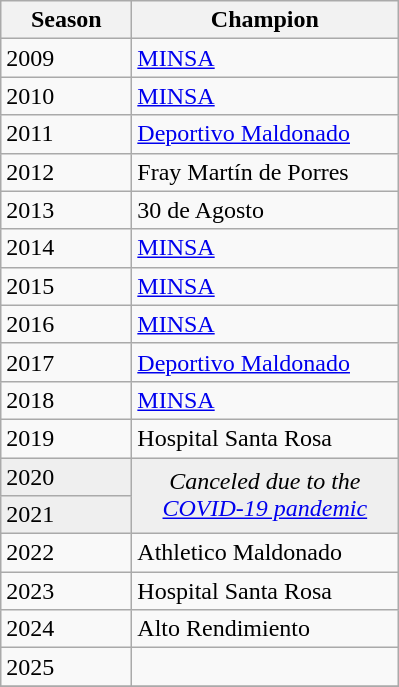<table class="wikitable sortable">
<tr>
<th width=80px>Season</th>
<th width=170px>Champion</th>
</tr>
<tr>
<td>2009</td>
<td><a href='#'>MINSA</a></td>
</tr>
<tr>
<td>2010</td>
<td><a href='#'>MINSA</a></td>
</tr>
<tr>
<td>2011</td>
<td><a href='#'>Deportivo Maldonado</a></td>
</tr>
<tr>
<td>2012</td>
<td>Fray Martín de Porres</td>
</tr>
<tr>
<td>2013</td>
<td>30 de Agosto</td>
</tr>
<tr>
<td>2014</td>
<td><a href='#'>MINSA</a></td>
</tr>
<tr>
<td>2015</td>
<td><a href='#'>MINSA</a></td>
</tr>
<tr>
<td>2016</td>
<td><a href='#'>MINSA</a></td>
</tr>
<tr>
<td>2017</td>
<td><a href='#'>Deportivo Maldonado</a></td>
</tr>
<tr>
<td>2018</td>
<td><a href='#'>MINSA</a></td>
</tr>
<tr>
<td>2019</td>
<td>Hospital Santa Rosa</td>
</tr>
<tr bgcolor=#efefef>
<td>2020</td>
<td rowspan=2 colspan="1" align=center><em>Canceled due to the <a href='#'>COVID-19 pandemic</a></em></td>
</tr>
<tr bgcolor=#efefef>
<td>2021</td>
</tr>
<tr>
<td>2022</td>
<td>Athletico Maldonado</td>
</tr>
<tr>
<td>2023</td>
<td>Hospital Santa Rosa</td>
</tr>
<tr>
<td>2024</td>
<td>Alto Rendimiento</td>
</tr>
<tr>
<td>2025</td>
<td></td>
</tr>
<tr>
</tr>
</table>
